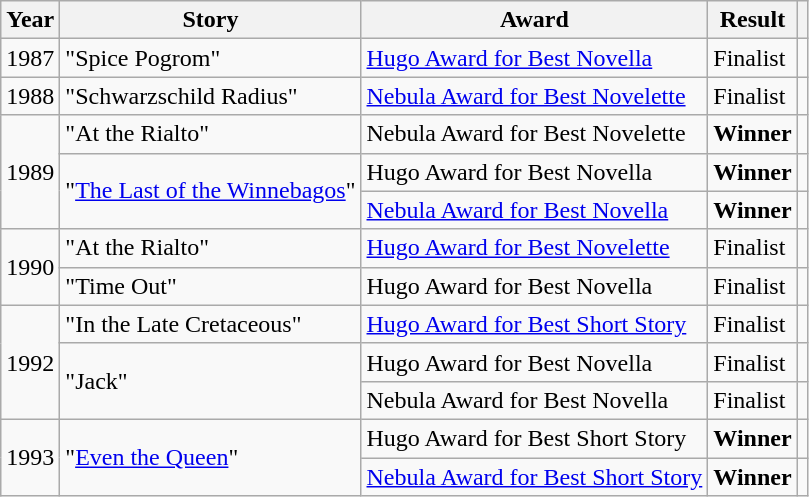<table class="wikitable">
<tr>
<th>Year</th>
<th>Story</th>
<th>Award</th>
<th>Result</th>
<th></th>
</tr>
<tr>
<td>1987</td>
<td>"Spice Pogrom"</td>
<td><a href='#'>Hugo Award for Best Novella</a></td>
<td>Finalist</td>
<td></td>
</tr>
<tr>
<td>1988</td>
<td>"Schwarzschild Radius"</td>
<td><a href='#'>Nebula Award for Best Novelette</a></td>
<td>Finalist</td>
<td></td>
</tr>
<tr>
<td rowspan="3">1989</td>
<td>"At the Rialto"</td>
<td>Nebula Award for Best Novelette</td>
<td><strong>Winner</strong></td>
<td></td>
</tr>
<tr>
<td rowspan="2">"<a href='#'>The Last of the Winnebagos</a>"</td>
<td>Hugo Award for Best Novella</td>
<td><strong>Winner</strong></td>
<td></td>
</tr>
<tr>
<td><a href='#'>Nebula Award for Best Novella</a></td>
<td><strong>Winner</strong></td>
<td></td>
</tr>
<tr>
<td rowspan="2">1990</td>
<td>"At the Rialto"</td>
<td><a href='#'>Hugo Award for Best Novelette</a></td>
<td>Finalist</td>
<td></td>
</tr>
<tr>
<td>"Time Out"</td>
<td>Hugo Award for Best Novella</td>
<td>Finalist</td>
<td></td>
</tr>
<tr>
<td rowspan="3">1992</td>
<td>"In the Late Cretaceous"</td>
<td><a href='#'>Hugo Award for Best Short Story</a></td>
<td>Finalist</td>
<td></td>
</tr>
<tr>
<td rowspan="2">"Jack"</td>
<td>Hugo Award for Best Novella</td>
<td>Finalist</td>
<td></td>
</tr>
<tr>
<td>Nebula Award for Best Novella</td>
<td>Finalist</td>
<td></td>
</tr>
<tr>
<td rowspan="2">1993</td>
<td rowspan="2">"<a href='#'>Even the Queen</a>"</td>
<td>Hugo Award for Best Short Story</td>
<td><strong>Winner</strong></td>
<td></td>
</tr>
<tr>
<td><a href='#'>Nebula Award for Best Short Story</a></td>
<td><strong>Winner</strong></td>
<td></td>
</tr>
</table>
